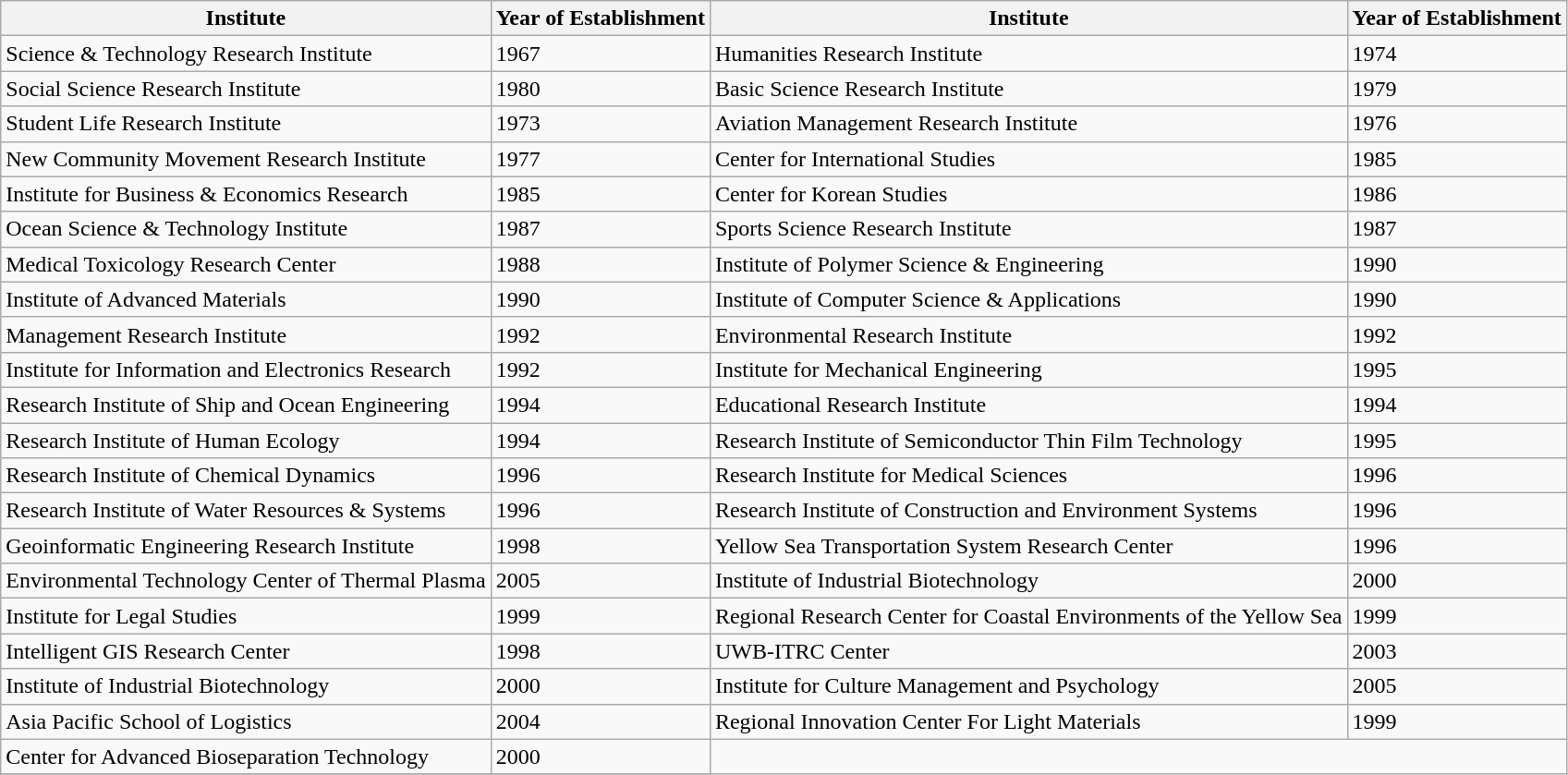<table class="wikitable">
<tr>
<th>Institute</th>
<th>Year of Establishment</th>
<th>Institute</th>
<th>Year of Establishment</th>
</tr>
<tr>
<td>Science & Technology Research Institute</td>
<td>1967</td>
<td>Humanities Research Institute</td>
<td>1974</td>
</tr>
<tr>
<td>Social Science Research Institute</td>
<td>1980</td>
<td>Basic Science Research Institute</td>
<td>1979</td>
</tr>
<tr>
<td>Student Life Research Institute</td>
<td>1973</td>
<td>Aviation Management Research Institute</td>
<td>1976</td>
</tr>
<tr>
<td>New Community Movement Research Institute</td>
<td>1977</td>
<td>Center for International Studies</td>
<td>1985</td>
</tr>
<tr>
<td>Institute for Business & Economics Research</td>
<td>1985</td>
<td>Center for Korean Studies</td>
<td>1986</td>
</tr>
<tr>
<td>Ocean Science & Technology Institute</td>
<td>1987</td>
<td>Sports Science Research Institute</td>
<td>1987</td>
</tr>
<tr>
<td>Medical Toxicology Research Center</td>
<td>1988</td>
<td>Institute of Polymer Science & Engineering</td>
<td>1990</td>
</tr>
<tr>
<td>Institute of Advanced Materials</td>
<td>1990</td>
<td>Institute of Computer Science & Applications</td>
<td>1990</td>
</tr>
<tr>
<td>Management Research Institute</td>
<td>1992</td>
<td>Environmental Research Institute</td>
<td>1992</td>
</tr>
<tr>
<td>Institute for Information and Electronics Research</td>
<td>1992</td>
<td>Institute for Mechanical Engineering</td>
<td>1995</td>
</tr>
<tr>
<td>Research Institute of Ship and Ocean Engineering</td>
<td>1994</td>
<td>Educational Research Institute</td>
<td>1994</td>
</tr>
<tr>
<td>Research Institute of Human Ecology</td>
<td>1994</td>
<td>Research Institute of Semiconductor Thin Film Technology</td>
<td>1995</td>
</tr>
<tr>
<td>Research Institute of Chemical Dynamics</td>
<td>1996</td>
<td>Research Institute for Medical Sciences</td>
<td>1996</td>
</tr>
<tr>
<td>Research Institute of Water Resources & Systems</td>
<td>1996</td>
<td>Research Institute of Construction and Environment Systems</td>
<td>1996</td>
</tr>
<tr>
<td>Geoinformatic Engineering Research Institute</td>
<td>1998</td>
<td>Yellow Sea Transportation System Research Center</td>
<td>1996</td>
</tr>
<tr>
<td>Environmental Technology Center of Thermal Plasma</td>
<td>2005</td>
<td>Institute of Industrial Biotechnology</td>
<td>2000</td>
</tr>
<tr>
<td>Institute for Legal Studies</td>
<td>1999</td>
<td>Regional Research Center for Coastal Environments of the Yellow Sea</td>
<td>1999</td>
</tr>
<tr>
<td>Intelligent GIS Research Center</td>
<td>1998</td>
<td>UWB-ITRC Center</td>
<td>2003</td>
</tr>
<tr>
<td>Institute of Industrial Biotechnology</td>
<td>2000</td>
<td>Institute for Culture Management and Psychology</td>
<td>2005</td>
</tr>
<tr>
<td>Asia Pacific School of Logistics</td>
<td>2004</td>
<td>Regional Innovation Center For Light Materials</td>
<td>1999</td>
</tr>
<tr>
<td>Center for Advanced Bioseparation Technology</td>
<td>2000</td>
</tr>
<tr>
</tr>
</table>
